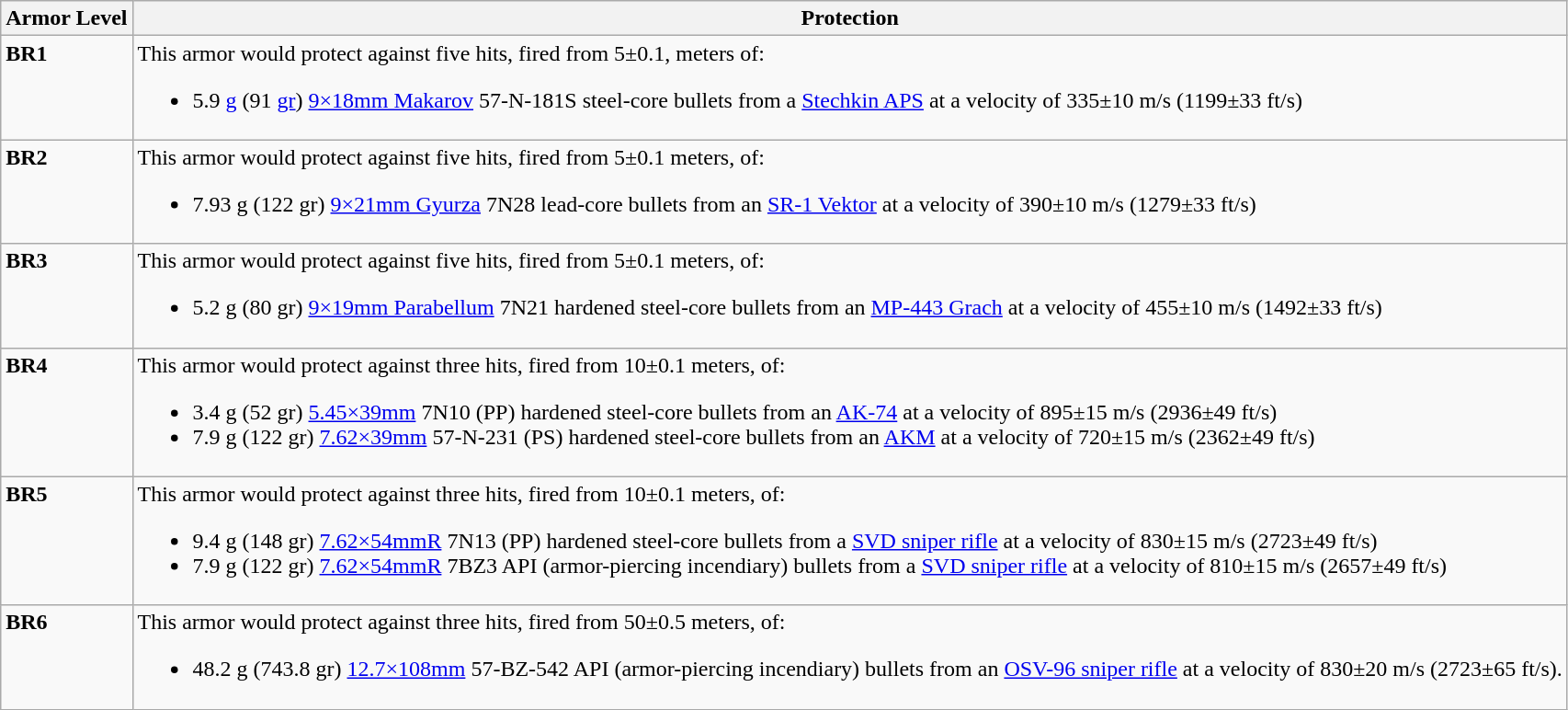<table class="wikitable">
<tr>
<th>Armor Level</th>
<th>Protection</th>
</tr>
<tr style="vertical-align: top;">
<td><strong>BR1</strong><br></td>
<td>This armor would protect against five hits, fired from 5±0.1, meters of:<br><ul><li>5.9 <a href='#'>g</a> (91 <a href='#'>gr</a>) <a href='#'>9×18mm Makarov</a> 57-N-181S steel-core bullets from a <a href='#'>Stechkin APS</a> at a velocity of 335±10 m/s (1199±33 ft/s)</li></ul></td>
</tr>
<tr style="vertical-align: top;">
<td><strong>BR2</strong><br></td>
<td>This armor would protect against five hits, fired from 5±0.1 meters, of:<br><ul><li>7.93 g (122 gr) <a href='#'>9×21mm Gyurza</a> 7N28 lead-core bullets from an <a href='#'>SR-1 Vektor</a> at a velocity of 390±10 m/s (1279±33 ft/s)</li></ul></td>
</tr>
<tr style="vertical-align: top;">
<td><strong>BR3</strong><br></td>
<td>This armor would protect against five hits, fired from 5±0.1 meters, of:<br><ul><li>5.2 g (80 gr) <a href='#'>9×19mm Parabellum</a> 7N21 hardened steel-core bullets from an <a href='#'>MP-443 Grach</a> at a velocity of 455±10 m/s (1492±33 ft/s)</li></ul></td>
</tr>
<tr style="vertical-align: top;">
<td><strong>BR4</strong><br></td>
<td>This armor would protect against three hits, fired from 10±0.1 meters, of:<br><ul><li>3.4 g (52 gr) <a href='#'>5.45×39mm</a> 7N10 (PP) hardened steel-core bullets from an <a href='#'>AK-74</a> at a velocity of 895±15 m/s (2936±49 ft/s)</li><li>7.9 g (122 gr) <a href='#'>7.62×39mm</a> 57-N-231 (PS) hardened steel-core bullets from an <a href='#'>AKM</a> at a velocity of 720±15 m/s (2362±49 ft/s)</li></ul></td>
</tr>
<tr style="vertical-align: top;">
<td><strong>BR5</strong><br></td>
<td>This armor would protect against three hits, fired from 10±0.1 meters, of:<br><ul><li>9.4 g (148 gr) <a href='#'>7.62×54mmR</a> 7N13 (PP) hardened steel-core bullets from a <a href='#'>SVD sniper rifle</a> at a velocity of 830±15 m/s (2723±49 ft/s)</li><li>7.9 g (122 gr) <a href='#'>7.62×54mmR</a> 7BZ3 API (armor-piercing incendiary) bullets from a <a href='#'>SVD sniper rifle</a> at a velocity of 810±15 m/s (2657±49 ft/s)</li></ul></td>
</tr>
<tr style="vertical-align: top;">
<td><strong>BR6</strong><br></td>
<td>This armor would protect against three hits, fired from 50±0.5 meters, of:<br><ul><li>48.2 g (743.8 gr) <a href='#'>12.7×108mm</a> 57-BZ-542 API (armor-piercing incendiary) bullets from an <a href='#'>OSV-96 sniper rifle</a> at a velocity of 830±20 m/s (2723±65 ft/s).</li></ul></td>
</tr>
</table>
